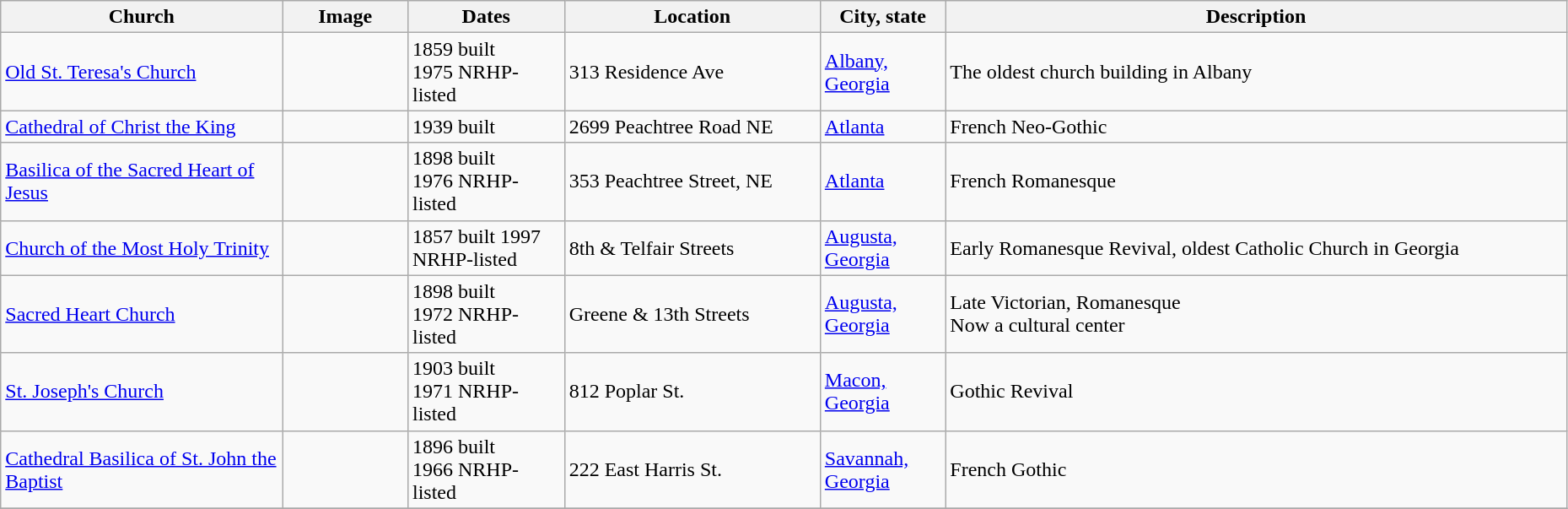<table class="wikitable sortable" style="width:98%">
<tr>
<th width = 18%><strong>Church</strong></th>
<th width = 8% class="unsortable"><strong>Image</strong></th>
<th width = 10%><strong>Dates</strong></th>
<th><strong>Location</strong></th>
<th width = 8%><strong>City, state</strong></th>
<th class="unsortable"><strong>Description</strong></th>
</tr>
<tr>
<td><a href='#'>Old St. Teresa's Church</a></td>
<td></td>
<td>1859 built<br>1975 NRHP-listed</td>
<td>313 Residence Ave<br><small></small></td>
<td><a href='#'>Albany, Georgia</a></td>
<td>The oldest church building in Albany</td>
</tr>
<tr>
<td><a href='#'>Cathedral of Christ the King</a></td>
<td></td>
<td>1939 built</td>
<td>2699 Peachtree Road NE<br><small></small></td>
<td><a href='#'>Atlanta</a></td>
<td>French Neo-Gothic</td>
</tr>
<tr>
<td><a href='#'>Basilica of the Sacred Heart of Jesus</a></td>
<td></td>
<td>1898 built<br>1976 NRHP-listed</td>
<td>353 Peachtree Street, NE<br><small></small></td>
<td><a href='#'>Atlanta</a></td>
<td>French Romanesque</td>
</tr>
<tr>
<td><a href='#'>Church of the Most Holy Trinity</a></td>
<td></td>
<td>1857 built 1997 NRHP-listed</td>
<td>8th & Telfair Streets<br><small></small></td>
<td><a href='#'>Augusta, Georgia</a></td>
<td>Early Romanesque Revival, oldest Catholic Church in Georgia</td>
</tr>
<tr>
<td><a href='#'>Sacred Heart Church</a></td>
<td></td>
<td>1898 built<br>1972 NRHP-listed</td>
<td>Greene & 13th Streets<br><small></small></td>
<td><a href='#'>Augusta, Georgia</a></td>
<td>Late Victorian, Romanesque<br>Now a cultural center</td>
</tr>
<tr>
<td><a href='#'>St. Joseph's Church</a></td>
<td></td>
<td>1903 built<br>1971 NRHP-listed</td>
<td>812 Poplar St.<br><small></small></td>
<td><a href='#'>Macon, Georgia</a></td>
<td>Gothic Revival</td>
</tr>
<tr>
<td><a href='#'>Cathedral Basilica of St. John the Baptist</a></td>
<td></td>
<td>1896 built<br>1966 NRHP-listed</td>
<td>222 East Harris St.<br><small></small></td>
<td><a href='#'>Savannah, Georgia</a></td>
<td>French Gothic</td>
</tr>
<tr>
</tr>
</table>
